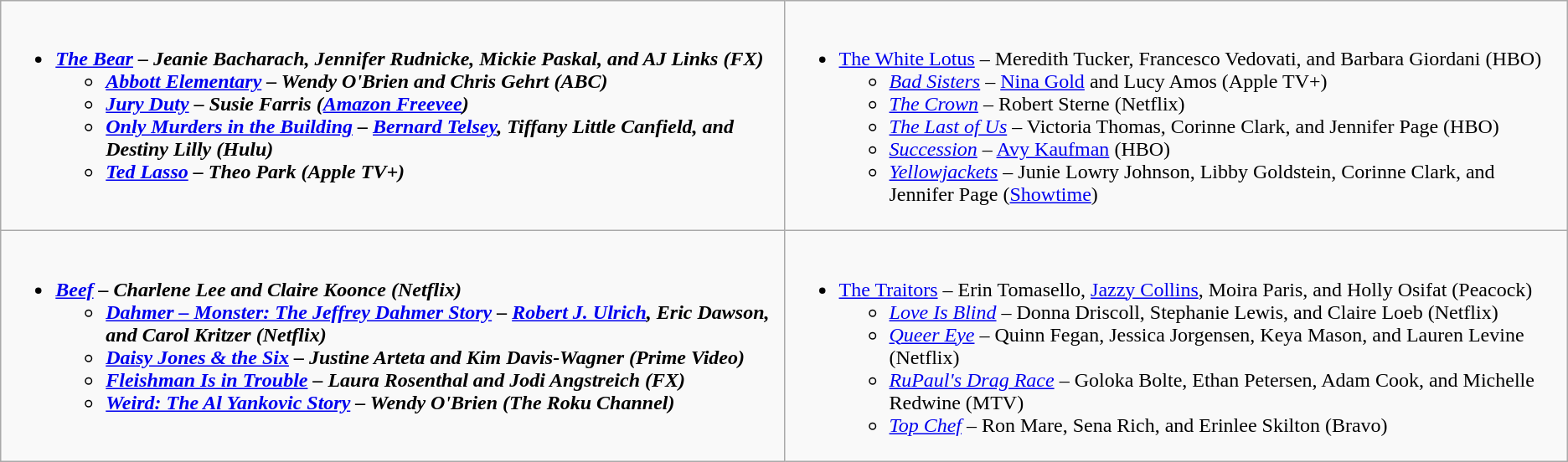<table class="wikitable">
<tr>
<td style="vertical-align:top;" width="50%"><br><ul><li><strong><em><a href='#'>The Bear</a><em> – Jeanie Bacharach, Jennifer Rudnicke, Mickie Paskal, and AJ Links (FX)<strong><ul><li></em><a href='#'>Abbott Elementary</a><em> – Wendy O'Brien and Chris Gehrt (ABC)</li><li></em><a href='#'>Jury Duty</a><em> – Susie Farris (<a href='#'>Amazon Freevee</a>)</li><li></em><a href='#'>Only Murders in the Building</a><em> – <a href='#'>Bernard Telsey</a>, Tiffany Little Canfield, and Destiny Lilly (Hulu)</li><li></em><a href='#'>Ted Lasso</a><em> – Theo Park (Apple TV+)</li></ul></li></ul></td>
<td style="vertical-align:top;" width="50%"><br><ul><li></em></strong><a href='#'>The White Lotus</a></em> – Meredith Tucker, Francesco Vedovati, and Barbara Giordani (HBO)</strong><ul><li><em><a href='#'>Bad Sisters</a></em> – <a href='#'>Nina Gold</a> and Lucy Amos (Apple TV+)</li><li><em><a href='#'>The Crown</a></em> – Robert Sterne (Netflix)</li><li><em><a href='#'>The Last of Us</a></em> – Victoria Thomas, Corinne Clark, and Jennifer Page (HBO)</li><li><em><a href='#'>Succession</a></em> – <a href='#'>Avy Kaufman</a> (HBO)</li><li><em><a href='#'>Yellowjackets</a></em> – Junie Lowry Johnson, Libby Goldstein, Corinne Clark, and Jennifer Page (<a href='#'>Showtime</a>)</li></ul></li></ul></td>
</tr>
<tr>
<td style="vertical-align:top;" width="50%"><br><ul><li><strong><em><a href='#'>Beef</a><em> – Charlene Lee and Claire Koonce (Netflix)<strong><ul><li></em><a href='#'>Dahmer – Monster: The Jeffrey Dahmer Story</a><em> – <a href='#'>Robert J. Ulrich</a>, Eric Dawson, and Carol Kritzer (Netflix)</li><li></em><a href='#'>Daisy Jones & the Six</a><em> – Justine Arteta and Kim Davis-Wagner (Prime Video)</li><li></em><a href='#'>Fleishman Is in Trouble</a><em> – Laura Rosenthal and Jodi Angstreich (FX)</li><li></em><a href='#'>Weird: The Al Yankovic Story</a><em> – Wendy O'Brien (The Roku Channel)</li></ul></li></ul></td>
<td style="vertical-align:top;" width="50%"><br><ul><li></em></strong><a href='#'>The Traitors</a></em> – Erin Tomasello, <a href='#'>Jazzy Collins</a>, Moira Paris, and Holly Osifat (Peacock)</strong><ul><li><em><a href='#'>Love Is Blind</a></em> – Donna Driscoll, Stephanie Lewis, and Claire Loeb (Netflix)</li><li><em><a href='#'>Queer Eye</a></em> – Quinn Fegan, Jessica Jorgensen, Keya Mason, and Lauren Levine (Netflix)</li><li><em><a href='#'>RuPaul's Drag Race</a></em> – Goloka Bolte, Ethan Petersen, Adam Cook, and Michelle Redwine (MTV)</li><li><em><a href='#'>Top Chef</a></em> – Ron Mare, Sena Rich, and Erinlee Skilton (Bravo)</li></ul></li></ul></td>
</tr>
</table>
